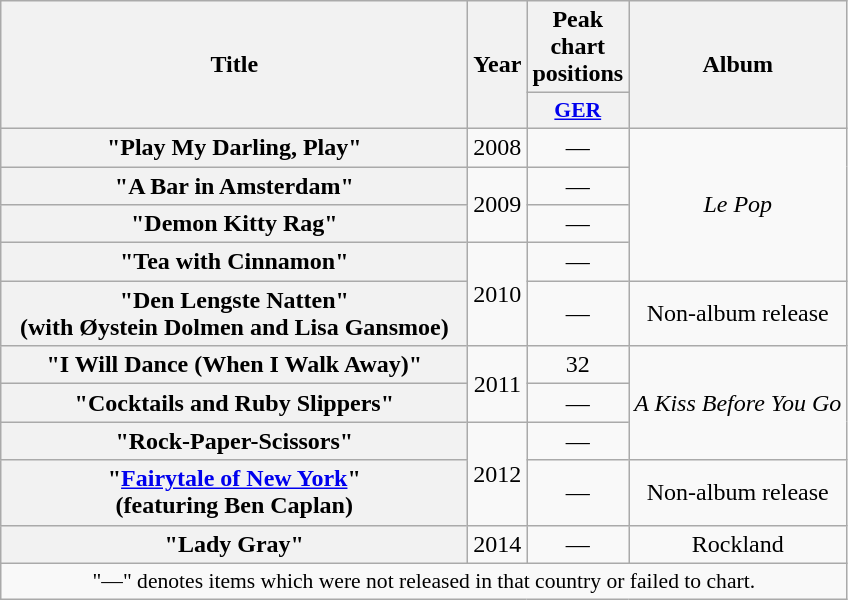<table class="wikitable plainrowheaders" style="text-align:center;">
<tr>
<th scope="col" rowspan="2" style="width:19em;">Title</th>
<th scope="col" rowspan="2">Year</th>
<th scope="col" colspan="1">Peak chart positions</th>
<th scope="col" rowspan="2">Album</th>
</tr>
<tr>
<th scope="col" style="width:3em;font-size:90%;"><a href='#'>GER</a><br></th>
</tr>
<tr>
<th scope="row">"Play My Darling, Play"</th>
<td rowspan="1">2008</td>
<td>—</td>
<td rowspan="4"><em>Le Pop</em></td>
</tr>
<tr>
<th scope="row">"A Bar in Amsterdam"</th>
<td rowspan="2">2009</td>
<td>—</td>
</tr>
<tr>
<th scope="row">"Demon Kitty Rag"</th>
<td>—</td>
</tr>
<tr>
<th scope="row">"Tea with Cinnamon"</th>
<td rowspan="2">2010</td>
<td>—</td>
</tr>
<tr>
<th scope="row">"Den Lengste Natten"<br><span>(with Øystein Dolmen and Lisa Gansmoe)</span></th>
<td>—</td>
<td rowspan="1">Non-album release</td>
</tr>
<tr>
<th scope="row">"I Will Dance (When I Walk Away)"</th>
<td rowspan="2">2011</td>
<td>32</td>
<td rowspan="3"><em>A Kiss Before You Go</em></td>
</tr>
<tr>
<th scope="row">"Cocktails and Ruby Slippers"</th>
<td>—</td>
</tr>
<tr>
<th scope="row">"Rock-Paper-Scissors"</th>
<td rowspan="2">2012</td>
<td>—</td>
</tr>
<tr>
<th scope="row">"<a href='#'>Fairytale of New York</a>"<br><span>(featuring Ben Caplan)</span></th>
<td>—</td>
<td>Non-album release</td>
</tr>
<tr>
<th scope="row">"Lady Gray"</th>
<td>2014</td>
<td>—</td>
<td>Rockland</td>
</tr>
<tr>
<td colspan="8" style="text-align:center; font-size:90%;">"—" denotes items which were not released in that country or failed to chart.</td>
</tr>
</table>
